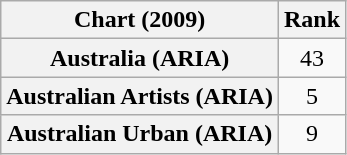<table class="wikitable sortable plainrowheaders" style="text-align:center">
<tr>
<th scope="col">Chart (2009)</th>
<th scope="col">Rank</th>
</tr>
<tr>
<th scope="row">Australia (ARIA)</th>
<td>43</td>
</tr>
<tr>
<th scope="row">Australian Artists (ARIA)</th>
<td>5</td>
</tr>
<tr>
<th scope="row">Australian Urban (ARIA)</th>
<td>9</td>
</tr>
</table>
